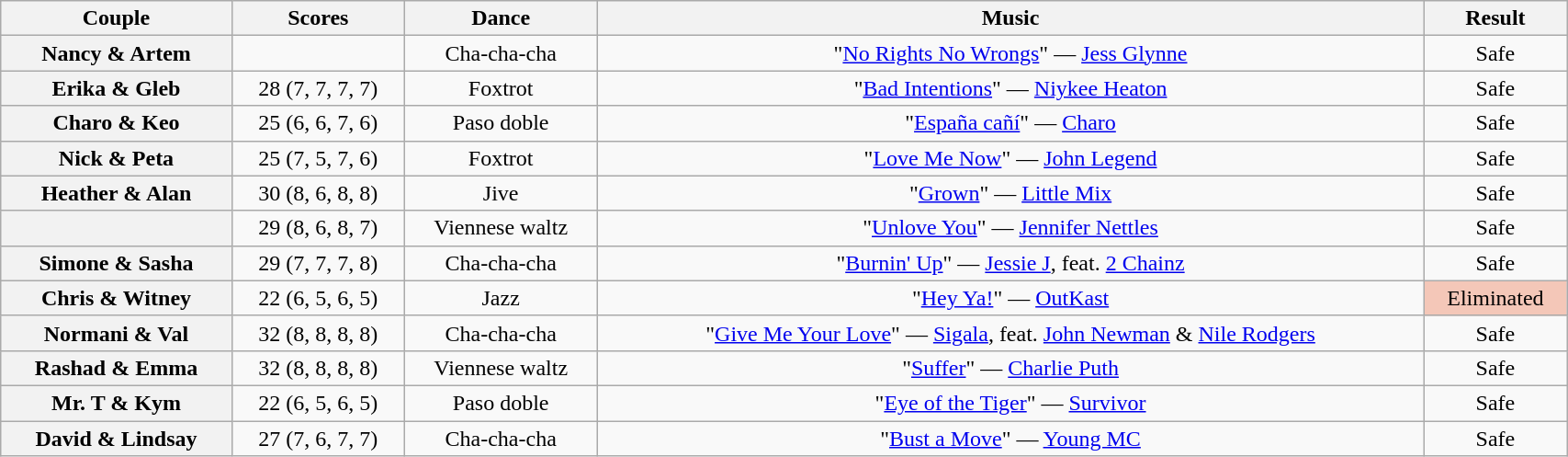<table class="wikitable sortable" style="text-align:center; width:90%">
<tr>
<th scope="col">Couple</th>
<th scope="col">Scores</th>
<th scope="col" class="unsortable">Dance</th>
<th scope="col" class="unsortable">Music</th>
<th scope="col" class="unsortable">Result</th>
</tr>
<tr>
<th scope="row">Nancy & Artem</th>
<td></td>
<td>Cha-cha-cha</td>
<td>"<a href='#'>No Rights No Wrongs</a>" — <a href='#'>Jess Glynne</a></td>
<td>Safe</td>
</tr>
<tr>
<th scope="row">Erika & Gleb</th>
<td>28 (7, 7, 7, 7)</td>
<td>Foxtrot</td>
<td>"<a href='#'>Bad Intentions</a>" — <a href='#'>Niykee Heaton</a></td>
<td>Safe</td>
</tr>
<tr>
<th scope="row">Charo & Keo</th>
<td>25 (6, 6, 7, 6)</td>
<td>Paso doble</td>
<td>"<a href='#'>España cañí</a>" — <a href='#'>Charo</a></td>
<td>Safe</td>
</tr>
<tr>
<th scope="row">Nick & Peta</th>
<td>25 (7, 5, 7, 6)</td>
<td>Foxtrot</td>
<td>"<a href='#'>Love Me Now</a>" — <a href='#'>John Legend</a></td>
<td>Safe</td>
</tr>
<tr>
<th scope="row">Heather & Alan</th>
<td>30 (8, 6, 8, 8)</td>
<td>Jive</td>
<td>"<a href='#'>Grown</a>" — <a href='#'>Little Mix</a></td>
<td>Safe</td>
</tr>
<tr>
<th scope="row"></th>
<td>29 (8, 6, 8, 7)</td>
<td>Viennese waltz</td>
<td>"<a href='#'>Unlove You</a>" — <a href='#'>Jennifer Nettles</a></td>
<td>Safe</td>
</tr>
<tr>
<th scope="row">Simone & Sasha</th>
<td>29 (7, 7, 7, 8)</td>
<td>Cha-cha-cha</td>
<td>"<a href='#'>Burnin' Up</a>" — <a href='#'>Jessie J</a>, feat. <a href='#'>2 Chainz</a></td>
<td>Safe</td>
</tr>
<tr>
<th scope="row">Chris & Witney</th>
<td>22 (6, 5, 6, 5)</td>
<td>Jazz</td>
<td>"<a href='#'>Hey Ya!</a>" — <a href='#'>OutKast</a></td>
<td bgcolor=f4c7b8>Eliminated</td>
</tr>
<tr>
<th scope="row">Normani & Val</th>
<td>32 (8, 8, 8, 8)</td>
<td>Cha-cha-cha</td>
<td>"<a href='#'>Give Me Your Love</a>" — <a href='#'>Sigala</a>, feat. <a href='#'>John Newman</a> & <a href='#'>Nile Rodgers</a></td>
<td>Safe</td>
</tr>
<tr>
<th scope="row">Rashad & Emma</th>
<td>32 (8, 8, 8, 8)</td>
<td>Viennese waltz</td>
<td>"<a href='#'>Suffer</a>" — <a href='#'>Charlie Puth</a></td>
<td>Safe</td>
</tr>
<tr>
<th scope="row">Mr. T & Kym</th>
<td>22 (6, 5, 6, 5)</td>
<td>Paso doble</td>
<td>"<a href='#'>Eye of the Tiger</a>" — <a href='#'>Survivor</a></td>
<td>Safe</td>
</tr>
<tr>
<th scope="row">David & Lindsay</th>
<td>27 (7, 6, 7, 7)</td>
<td>Cha-cha-cha</td>
<td>"<a href='#'>Bust a Move</a>" — <a href='#'>Young MC</a></td>
<td>Safe</td>
</tr>
</table>
